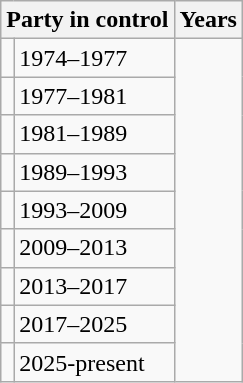<table class="wikitable">
<tr>
<th colspan=2>Party in control</th>
<th>Years</th>
</tr>
<tr>
<td></td>
<td>1974–1977</td>
</tr>
<tr>
<td></td>
<td>1977–1981</td>
</tr>
<tr>
<td></td>
<td>1981–1989</td>
</tr>
<tr>
<td></td>
<td>1989–1993</td>
</tr>
<tr>
<td></td>
<td>1993–2009</td>
</tr>
<tr>
<td></td>
<td>2009–2013</td>
</tr>
<tr>
<td></td>
<td>2013–2017</td>
</tr>
<tr>
<td></td>
<td>2017–2025</td>
</tr>
<tr>
<td></td>
<td>2025-present</td>
</tr>
</table>
